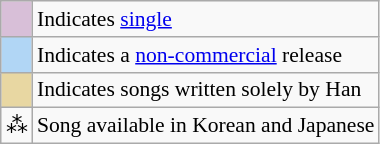<table class="wikitable" style="font-size:90%;">
<tr>
<td style="background-color:#D8BFD8"></td>
<td>Indicates <a href='#'>single</a></td>
</tr>
<tr>
<td style="background-color:#b1d6f5"></td>
<td>Indicates a <a href='#'>non-commercial</a> release</td>
</tr>
<tr>
<td scope="row" style="background-color:#e8d7a2"></td>
<td>Indicates songs written solely by Han</td>
</tr>
<tr>
<td style="text-align:center">⁂</td>
<td>Song available in Korean and Japanese</td>
</tr>
</table>
